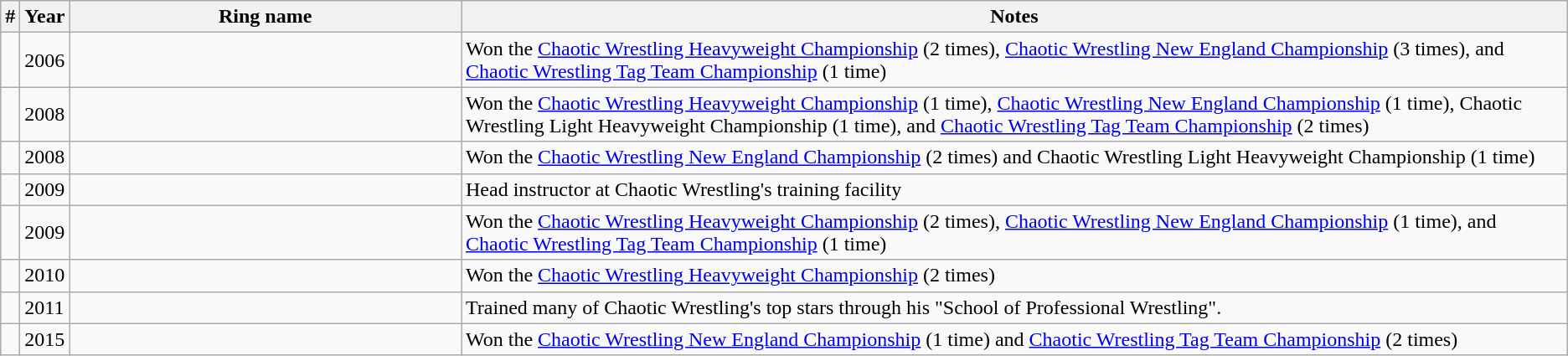<table class="wikitable sortable" style="font-size: 100%">
<tr>
<th width="1%">#</th>
<th width="1%">Year</th>
<th width="25%">Ring name<br></th>
<th class="unsortable">Notes</th>
</tr>
<tr>
<td></td>
<td>2006</td>
<td></td>
<td>Won the <a href='#'>Chaotic Wrestling Heavyweight Championship</a> (2 times), <a href='#'>Chaotic Wrestling New England Championship</a> (3 times), and <a href='#'>Chaotic Wrestling Tag Team Championship</a> (1 time)</td>
</tr>
<tr>
<td></td>
<td>2008</td>
<td><br></td>
<td>Won the <a href='#'>Chaotic Wrestling Heavyweight Championship</a> (1 time), <a href='#'>Chaotic Wrestling New England Championship</a> (1 time), Chaotic Wrestling Light Heavyweight Championship (1 time), and <a href='#'>Chaotic Wrestling Tag Team Championship</a> (2 times)</td>
</tr>
<tr>
<td></td>
<td>2008</td>
<td><br></td>
<td>Won the <a href='#'>Chaotic Wrestling New England Championship</a> (2 times) and Chaotic Wrestling Light Heavyweight Championship (1 time)</td>
</tr>
<tr>
<td></td>
<td>2009</td>
<td></td>
<td>Head instructor at Chaotic Wrestling's training facility</td>
</tr>
<tr>
<td></td>
<td>2009</td>
<td><br></td>
<td>Won the <a href='#'>Chaotic Wrestling Heavyweight Championship</a> (2 times), <a href='#'>Chaotic Wrestling New England Championship</a> (1 time), and <a href='#'>Chaotic Wrestling Tag Team Championship</a> (1 time)</td>
</tr>
<tr>
<td></td>
<td>2010</td>
<td><br></td>
<td>Won the <a href='#'>Chaotic Wrestling Heavyweight Championship</a> (2 times)</td>
</tr>
<tr>
<td></td>
<td>2011</td>
<td><br></td>
<td>Trained many of Chaotic Wrestling's top stars through his "School of Professional Wrestling".</td>
</tr>
<tr>
<td></td>
<td>2015</td>
<td><br></td>
<td>Won the <a href='#'>Chaotic Wrestling New England Championship</a> (1 time) and <a href='#'>Chaotic Wrestling Tag Team Championship</a> (2 times)</td>
</tr>
</table>
